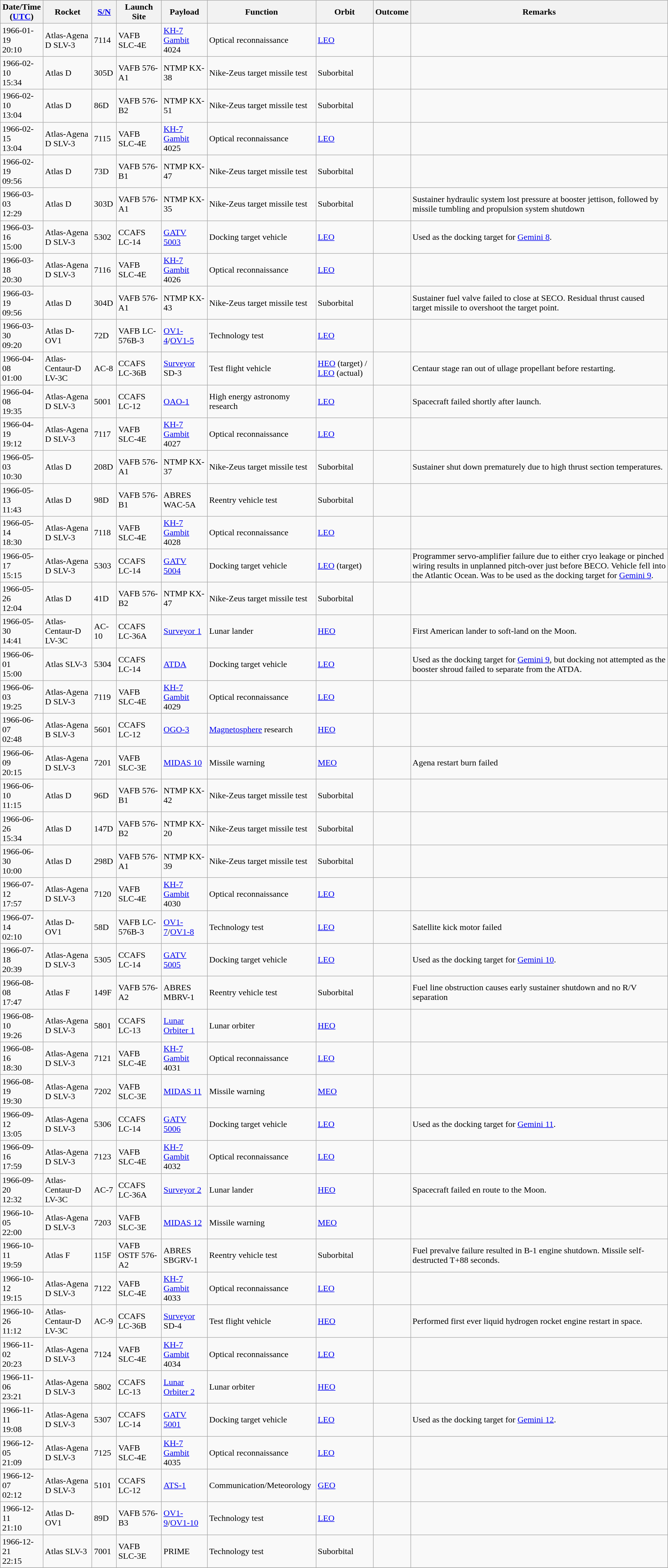<table class="wikitable" style="margin: 1em 1em 1em 0";>
<tr>
<th>Date/Time<br>(<a href='#'>UTC</a>)</th>
<th>Rocket</th>
<th><a href='#'>S/N</a></th>
<th>Launch Site</th>
<th>Payload</th>
<th>Function</th>
<th>Orbit</th>
<th>Outcome</th>
<th>Remarks</th>
</tr>
<tr>
<td>1966-01-19<br>20:10</td>
<td>Atlas-Agena D SLV-3</td>
<td>7114</td>
<td>VAFB SLC-4E</td>
<td><a href='#'>KH-7 Gambit</a> 4024</td>
<td>Optical reconnaissance</td>
<td><a href='#'>LEO</a></td>
<td></td>
<td></td>
</tr>
<tr>
<td>1966-02-10<br>15:34</td>
<td>Atlas D</td>
<td>305D</td>
<td>VAFB 576-A1</td>
<td>NTMP KX-38</td>
<td>Nike-Zeus target missile test</td>
<td>Suborbital</td>
<td></td>
<td></td>
</tr>
<tr>
<td>1966-02-10<br>13:04</td>
<td>Atlas D</td>
<td>86D</td>
<td>VAFB 576-B2</td>
<td>NTMP KX-51</td>
<td>Nike-Zeus target missile test</td>
<td>Suborbital</td>
<td></td>
<td></td>
</tr>
<tr>
<td>1966-02-15<br>13:04</td>
<td>Atlas-Agena D SLV-3</td>
<td>7115</td>
<td>VAFB SLC-4E</td>
<td><a href='#'>KH-7 Gambit</a> 4025</td>
<td>Optical reconnaissance</td>
<td><a href='#'>LEO</a></td>
<td></td>
<td></td>
</tr>
<tr>
<td>1966-02-19<br>09:56</td>
<td>Atlas D</td>
<td>73D</td>
<td>VAFB 576-B1</td>
<td>NTMP KX-47</td>
<td>Nike-Zeus target missile test</td>
<td>Suborbital</td>
<td></td>
<td></td>
</tr>
<tr>
<td>1966-03-03<br>12:29</td>
<td>Atlas D</td>
<td>303D</td>
<td>VAFB 576-A1</td>
<td>NTMP KX-35</td>
<td>Nike-Zeus target missile test</td>
<td>Suborbital</td>
<td></td>
<td>Sustainer hydraulic system lost pressure at booster jettison, followed by missile tumbling and propulsion system shutdown</td>
</tr>
<tr>
<td>1966-03-16<br>15:00</td>
<td>Atlas-Agena D SLV-3</td>
<td>5302</td>
<td>CCAFS LC-14</td>
<td><a href='#'>GATV 5003</a></td>
<td>Docking target vehicle</td>
<td><a href='#'>LEO</a></td>
<td></td>
<td>Used as the docking target for <a href='#'>Gemini 8</a>.</td>
</tr>
<tr>
<td>1966-03-18<br>20:30</td>
<td>Atlas-Agena D SLV-3</td>
<td>7116</td>
<td>VAFB SLC-4E</td>
<td><a href='#'>KH-7 Gambit</a> 4026</td>
<td>Optical reconnaissance</td>
<td><a href='#'>LEO</a></td>
<td></td>
<td></td>
</tr>
<tr>
<td>1966-03-19<br>09:56</td>
<td>Atlas D</td>
<td>304D</td>
<td>VAFB 576-A1</td>
<td>NTMP KX-43</td>
<td>Nike-Zeus target missile test</td>
<td>Suborbital</td>
<td></td>
<td>Sustainer fuel valve failed to close at SECO. Residual thrust caused target missile to overshoot the target point.</td>
</tr>
<tr>
<td>1966-03-30<br>09:20</td>
<td>Atlas D-OV1</td>
<td>72D</td>
<td>VAFB LC-576B-3</td>
<td><a href='#'>OV1-4</a>/<a href='#'>OV1-5</a></td>
<td>Technology test</td>
<td><a href='#'>LEO</a></td>
<td></td>
<td></td>
</tr>
<tr>
<td>1966-04-08<br>01:00</td>
<td>Atlas-Centaur-D LV-3C</td>
<td>AC-8</td>
<td>CCAFS LC-36B</td>
<td><a href='#'>Surveyor</a> SD-3</td>
<td>Test flight vehicle</td>
<td><a href='#'>HEO</a> (target) / <a href='#'>LEO</a> (actual)</td>
<td></td>
<td>Centaur stage ran out of ullage propellant before restarting.</td>
</tr>
<tr>
<td>1966-04-08<br>19:35</td>
<td>Atlas-Agena D SLV-3</td>
<td>5001</td>
<td>CCAFS LC-12</td>
<td><a href='#'>OAO-1</a></td>
<td>High energy astronomy research</td>
<td><a href='#'>LEO</a></td>
<td></td>
<td>Spacecraft failed shortly after launch.</td>
</tr>
<tr>
<td>1966-04-19<br>19:12</td>
<td>Atlas-Agena D SLV-3</td>
<td>7117</td>
<td>VAFB SLC-4E</td>
<td><a href='#'>KH-7 Gambit</a> 4027</td>
<td>Optical reconnaissance</td>
<td><a href='#'>LEO</a></td>
<td></td>
<td></td>
</tr>
<tr>
<td>1966-05-03<br>10:30</td>
<td>Atlas D</td>
<td>208D</td>
<td>VAFB 576-A1</td>
<td>NTMP KX-37</td>
<td>Nike-Zeus target missile test</td>
<td>Suborbital</td>
<td></td>
<td>Sustainer shut down prematurely due to high thrust section temperatures.</td>
</tr>
<tr>
<td>1966-05-13<br>11:43</td>
<td>Atlas D</td>
<td>98D</td>
<td>VAFB 576-B1</td>
<td>ABRES WAC-5A</td>
<td>Reentry vehicle test</td>
<td>Suborbital</td>
<td></td>
<td></td>
</tr>
<tr>
<td>1966-05-14<br>18:30</td>
<td>Atlas-Agena D SLV-3</td>
<td>7118</td>
<td>VAFB SLC-4E</td>
<td><a href='#'>KH-7 Gambit</a> 4028</td>
<td>Optical reconnaissance</td>
<td><a href='#'>LEO</a></td>
<td></td>
<td></td>
</tr>
<tr>
<td>1966-05-17<br>15:15</td>
<td>Atlas-Agena D SLV-3</td>
<td>5303</td>
<td>CCAFS LC-14</td>
<td><a href='#'>GATV 5004</a></td>
<td>Docking target vehicle</td>
<td><a href='#'>LEO</a> (target)</td>
<td></td>
<td>Programmer servo-amplifier failure due to either cryo leakage or pinched wiring results in unplanned pitch-over just before BECO. Vehicle fell into the Atlantic Ocean. Was to be used as the docking target for <a href='#'>Gemini 9</a>.</td>
</tr>
<tr>
<td>1966-05-26<br>12:04</td>
<td>Atlas D</td>
<td>41D</td>
<td>VAFB 576-B2</td>
<td>NTMP KX-47</td>
<td>Nike-Zeus target missile test</td>
<td>Suborbital</td>
<td></td>
<td></td>
</tr>
<tr>
<td>1966-05-30<br>14:41</td>
<td>Atlas-Centaur-D LV-3C</td>
<td>AC-10</td>
<td>CCAFS LC-36A</td>
<td><a href='#'>Surveyor 1</a></td>
<td>Lunar lander</td>
<td><a href='#'>HEO</a></td>
<td></td>
<td>First American lander to soft-land on the Moon.</td>
</tr>
<tr>
<td>1966-06-01<br>15:00</td>
<td>Atlas SLV-3</td>
<td>5304</td>
<td>CCAFS LC-14</td>
<td><a href='#'>ATDA</a></td>
<td>Docking target vehicle</td>
<td><a href='#'>LEO</a></td>
<td></td>
<td>Used as the docking target for <a href='#'>Gemini 9</a>, but docking not attempted as the booster shroud failed to separate from the ATDA.</td>
</tr>
<tr>
<td>1966-06-03<br>19:25</td>
<td>Atlas-Agena D SLV-3</td>
<td>7119</td>
<td>VAFB SLC-4E</td>
<td><a href='#'>KH-7 Gambit</a> 4029</td>
<td>Optical reconnaissance</td>
<td><a href='#'>LEO</a></td>
<td></td>
<td></td>
</tr>
<tr>
<td>1966-06-07<br>02:48</td>
<td>Atlas-Agena B SLV-3</td>
<td>5601</td>
<td>CCAFS LC-12</td>
<td><a href='#'>OGO-3</a></td>
<td><a href='#'>Magnetosphere</a> research</td>
<td><a href='#'>HEO</a></td>
<td></td>
<td></td>
</tr>
<tr>
<td>1966-06-09<br>20:15</td>
<td>Atlas-Agena D SLV-3</td>
<td>7201</td>
<td>VAFB SLC-3E</td>
<td><a href='#'>MIDAS 10</a></td>
<td>Missile warning</td>
<td><a href='#'>MEO</a></td>
<td></td>
<td>Agena restart burn failed</td>
</tr>
<tr>
<td>1966-06-10<br>11:15</td>
<td>Atlas D</td>
<td>96D</td>
<td>VAFB 576-B1</td>
<td>NTMP KX-42</td>
<td>Nike-Zeus target missile test</td>
<td>Suborbital</td>
<td></td>
<td></td>
</tr>
<tr>
<td>1966-06-26<br>15:34</td>
<td>Atlas D</td>
<td>147D</td>
<td>VAFB 576-B2</td>
<td>NTMP KX-20</td>
<td>Nike-Zeus target missile test</td>
<td>Suborbital</td>
<td></td>
<td></td>
</tr>
<tr>
<td>1966-06-30<br>10:00</td>
<td>Atlas D</td>
<td>298D</td>
<td>VAFB 576-A1</td>
<td>NTMP KX-39</td>
<td>Nike-Zeus target missile test</td>
<td>Suborbital</td>
<td></td>
<td></td>
</tr>
<tr>
<td>1966-07-12<br>17:57</td>
<td>Atlas-Agena D SLV-3</td>
<td>7120</td>
<td>VAFB SLC-4E</td>
<td><a href='#'>KH-7 Gambit</a> 4030</td>
<td>Optical reconnaissance</td>
<td><a href='#'>LEO</a></td>
<td></td>
<td></td>
</tr>
<tr>
<td>1966-07-14<br>02:10</td>
<td>Atlas D-OV1</td>
<td>58D</td>
<td>VAFB LC-576B-3</td>
<td><a href='#'>OV1-7</a>/<a href='#'>OV1-8</a></td>
<td>Technology test</td>
<td><a href='#'>LEO</a></td>
<td></td>
<td>Satellite kick motor failed</td>
</tr>
<tr>
<td>1966-07-18<br>20:39</td>
<td>Atlas-Agena D SLV-3</td>
<td>5305</td>
<td>CCAFS LC-14</td>
<td><a href='#'>GATV 5005</a></td>
<td>Docking target vehicle</td>
<td><a href='#'>LEO</a></td>
<td></td>
<td>Used as the docking target for <a href='#'>Gemini 10</a>.</td>
</tr>
<tr>
<td>1966-08-08<br>17:47</td>
<td>Atlas F</td>
<td>149F</td>
<td>VAFB 576-A2</td>
<td>ABRES MBRV-1</td>
<td>Reentry vehicle test</td>
<td>Suborbital</td>
<td></td>
<td>Fuel line obstruction causes early sustainer shutdown and no R/V separation</td>
</tr>
<tr>
<td>1966-08-10<br>19:26</td>
<td>Atlas-Agena D SLV-3</td>
<td>5801</td>
<td>CCAFS LC-13</td>
<td><a href='#'>Lunar Orbiter 1</a></td>
<td>Lunar orbiter</td>
<td><a href='#'>HEO</a></td>
<td></td>
<td></td>
</tr>
<tr>
<td>1966-08-16<br>18:30</td>
<td>Atlas-Agena D SLV-3</td>
<td>7121</td>
<td>VAFB SLC-4E</td>
<td><a href='#'>KH-7 Gambit</a> 4031</td>
<td>Optical reconnaissance</td>
<td><a href='#'>LEO</a></td>
<td></td>
<td></td>
</tr>
<tr>
<td>1966-08-19<br>19:30</td>
<td>Atlas-Agena D SLV-3</td>
<td>7202</td>
<td>VAFB SLC-3E</td>
<td><a href='#'>MIDAS 11</a></td>
<td>Missile warning</td>
<td><a href='#'>MEO</a></td>
<td></td>
<td></td>
</tr>
<tr>
<td>1966-09-12<br>13:05</td>
<td>Atlas-Agena D SLV-3</td>
<td>5306</td>
<td>CCAFS LC-14</td>
<td><a href='#'>GATV 5006</a></td>
<td>Docking target vehicle</td>
<td><a href='#'>LEO</a></td>
<td></td>
<td>Used as the docking target for <a href='#'>Gemini 11</a>.</td>
</tr>
<tr>
<td>1966-09-16<br>17:59</td>
<td>Atlas-Agena D SLV-3</td>
<td>7123</td>
<td>VAFB SLC-4E</td>
<td><a href='#'>KH-7 Gambit</a> 4032</td>
<td>Optical reconnaissance</td>
<td><a href='#'>LEO</a></td>
<td></td>
<td></td>
</tr>
<tr>
<td>1966-09-20<br>12:32</td>
<td>Atlas-Centaur-D LV-3C</td>
<td>AC-7</td>
<td>CCAFS LC-36A</td>
<td><a href='#'>Surveyor 2</a></td>
<td>Lunar lander</td>
<td><a href='#'>HEO</a></td>
<td></td>
<td>Spacecraft failed en route to the Moon.</td>
</tr>
<tr>
<td>1966-10-05<br>22:00</td>
<td>Atlas-Agena D SLV-3</td>
<td>7203</td>
<td>VAFB SLC-3E</td>
<td><a href='#'>MIDAS 12</a></td>
<td>Missile warning</td>
<td><a href='#'>MEO</a></td>
<td></td>
<td></td>
</tr>
<tr>
<td>1966-10-11<br>19:59</td>
<td>Atlas F</td>
<td>115F</td>
<td>VAFB OSTF 576-A2</td>
<td>ABRES SBGRV-1</td>
<td>Reentry vehicle test</td>
<td>Suborbital</td>
<td></td>
<td>Fuel prevalve failure resulted in B-1 engine shutdown. Missile self-destructed T+88 seconds.</td>
</tr>
<tr>
<td>1966-10-12<br>19:15</td>
<td>Atlas-Agena D SLV-3</td>
<td>7122</td>
<td>VAFB SLC-4E</td>
<td><a href='#'>KH-7 Gambit</a> 4033</td>
<td>Optical reconnaissance</td>
<td><a href='#'>LEO</a></td>
<td></td>
<td></td>
</tr>
<tr>
<td>1966-10-26<br>11:12</td>
<td>Atlas-Centaur-D LV-3C</td>
<td>AC-9</td>
<td>CCAFS LC-36B</td>
<td><a href='#'>Surveyor</a> SD-4</td>
<td>Test flight vehicle</td>
<td><a href='#'>HEO</a></td>
<td></td>
<td>Performed first ever liquid hydrogen rocket engine restart in space.</td>
</tr>
<tr>
<td>1966-11-02<br>20:23</td>
<td>Atlas-Agena D SLV-3</td>
<td>7124</td>
<td>VAFB SLC-4E</td>
<td><a href='#'>KH-7 Gambit</a> 4034</td>
<td>Optical reconnaissance</td>
<td><a href='#'>LEO</a></td>
<td></td>
<td></td>
</tr>
<tr>
<td>1966-11-06<br>23:21</td>
<td>Atlas-Agena D SLV-3</td>
<td>5802</td>
<td>CCAFS LC-13</td>
<td><a href='#'>Lunar Orbiter 2</a></td>
<td>Lunar orbiter</td>
<td><a href='#'>HEO</a></td>
<td></td>
<td></td>
</tr>
<tr>
<td>1966-11-11<br>19:08</td>
<td>Atlas-Agena D SLV-3</td>
<td>5307</td>
<td>CCAFS LC-14</td>
<td><a href='#'>GATV 5001</a></td>
<td>Docking target vehicle</td>
<td><a href='#'>LEO</a></td>
<td></td>
<td>Used as the docking target for <a href='#'>Gemini 12</a>.</td>
</tr>
<tr>
<td>1966-12-05<br>21:09</td>
<td>Atlas-Agena D SLV-3</td>
<td>7125</td>
<td>VAFB SLC-4E</td>
<td><a href='#'>KH-7 Gambit</a> 4035</td>
<td>Optical reconnaissance</td>
<td><a href='#'>LEO</a></td>
<td></td>
<td></td>
</tr>
<tr>
<td>1966-12-07<br>02:12</td>
<td>Atlas-Agena D SLV-3</td>
<td>5101</td>
<td>CCAFS LC-12</td>
<td><a href='#'>ATS-1</a></td>
<td>Communication/Meteorology</td>
<td><a href='#'>GEO</a></td>
<td></td>
<td></td>
</tr>
<tr>
<td>1966-12-11<br>21:10</td>
<td>Atlas D-OV1</td>
<td>89D</td>
<td>VAFB 576-B3</td>
<td><a href='#'>OV1-9</a>/<a href='#'>OV1-10</a></td>
<td>Technology test</td>
<td><a href='#'>LEO</a></td>
<td></td>
<td></td>
</tr>
<tr>
<td>1966-12-21<br>22:15</td>
<td>Atlas SLV-3</td>
<td>7001</td>
<td>VAFB SLC-3E</td>
<td>PRIME</td>
<td>Technology test</td>
<td>Suborbital</td>
<td></td>
<td></td>
</tr>
<tr>
</tr>
</table>
